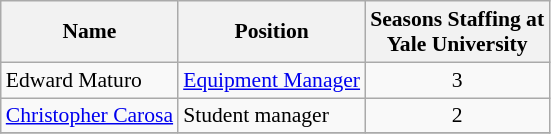<table class="wikitable" border="1" style="font-size:90%;">
<tr>
<th>Name</th>
<th>Position</th>
<th>Seasons Staffing at<br>Yale University</th>
</tr>
<tr>
<td>Edward Maturo</td>
<td><a href='#'>Equipment Manager</a></td>
<td align=center>3</td>
</tr>
<tr>
<td><a href='#'>Christopher Carosa</a></td>
<td>Student manager</td>
<td align=center>2</td>
</tr>
<tr>
</tr>
</table>
